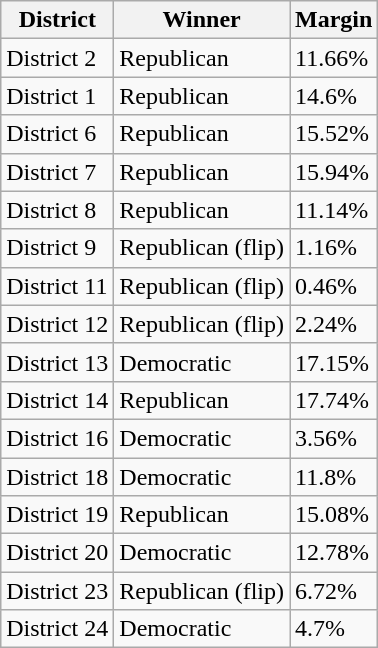<table class="wikitable sortable">
<tr>
<th>District</th>
<th>Winner</th>
<th>Margin</th>
</tr>
<tr>
<td>District 2</td>
<td data-sort-value=1 >Republican</td>
<td>11.66%</td>
</tr>
<tr>
<td>District 1</td>
<td data-sort-value=1 >Republican</td>
<td>14.6%</td>
</tr>
<tr>
<td>District 6</td>
<td data-sort-value=1 >Republican</td>
<td>15.52%</td>
</tr>
<tr>
<td>District 7</td>
<td data-sort-value=1 >Republican</td>
<td>15.94%</td>
</tr>
<tr>
<td>District 8</td>
<td data-sort-value=1 >Republican</td>
<td>11.14%</td>
</tr>
<tr>
<td>District 9</td>
<td data-sort-value=1 >Republican (flip)</td>
<td>1.16%</td>
</tr>
<tr>
<td>District 11</td>
<td data-sort-value=1 >Republican (flip)</td>
<td>0.46%</td>
</tr>
<tr>
<td>District 12</td>
<td data-sort-value=1 >Republican (flip)</td>
<td>2.24%</td>
</tr>
<tr>
<td>District 13</td>
<td data-sort-value=1 >Democratic</td>
<td>17.15%</td>
</tr>
<tr>
<td>District 14</td>
<td data-sort-value=1 >Republican</td>
<td>17.74%</td>
</tr>
<tr>
<td>District 16</td>
<td data-sort-value=1 >Democratic</td>
<td>3.56%</td>
</tr>
<tr>
<td>District 18</td>
<td data-sort-value=1 >Democratic</td>
<td>11.8%</td>
</tr>
<tr>
<td>District 19</td>
<td data-sort-value=1 >Republican</td>
<td>15.08%</td>
</tr>
<tr>
<td>District 20</td>
<td data-sort-value=1 >Democratic</td>
<td>12.78%</td>
</tr>
<tr>
<td>District 23</td>
<td data-sort-value=1 >Republican (flip)</td>
<td>6.72%</td>
</tr>
<tr>
<td>District 24</td>
<td data-sort-value=1 >Democratic</td>
<td>4.7%</td>
</tr>
</table>
